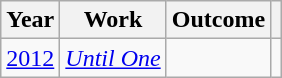<table class="wikitable plainrowheaders" style="text-align:center;">
<tr>
<th>Year</th>
<th>Work</th>
<th>Outcome</th>
<th></th>
</tr>
<tr>
<td><a href='#'>2012</a></td>
<td><em><a href='#'>Until One</a></em></td>
<td></td>
<td></td>
</tr>
</table>
